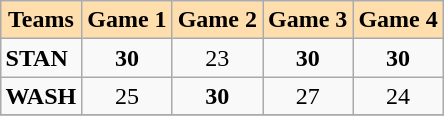<table class="wikitable" align=right>
<tr bgcolor=#ffdead align=center>
<td colspan=1><strong>Teams</strong></td>
<td colspan=1><strong>Game 1</strong></td>
<td colspan=1><strong>Game 2</strong></td>
<td colspan=1><strong>Game 3</strong></td>
<td colspan=1><strong>Game 4</strong></td>
</tr>
<tr>
<td><strong>STAN</strong></td>
<td align=center><strong>30</strong></td>
<td align=center>23</td>
<td align=center><strong>30</strong></td>
<td align=center><strong>30</strong></td>
</tr>
<tr>
<td><strong>WASH</strong></td>
<td align=center>25</td>
<td align=center><strong>30</strong></td>
<td align=center>27</td>
<td align=center>24</td>
</tr>
<tr>
</tr>
</table>
